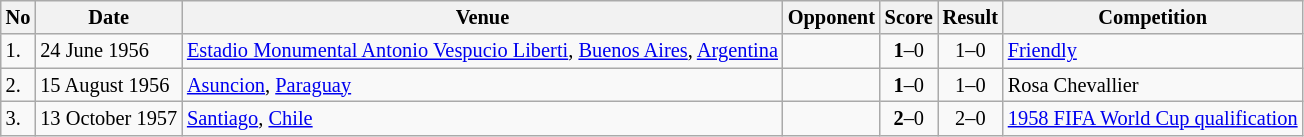<table class="wikitable" style="font-size:85%;">
<tr>
<th>No</th>
<th>Date</th>
<th>Venue</th>
<th>Opponent</th>
<th>Score</th>
<th>Result</th>
<th>Competition</th>
</tr>
<tr>
<td>1.</td>
<td>24 June 1956</td>
<td><a href='#'>Estadio Monumental Antonio Vespucio Liberti</a>, <a href='#'>Buenos Aires</a>, <a href='#'>Argentina</a></td>
<td></td>
<td align=center><strong>1</strong>–0</td>
<td align=center>1–0</td>
<td><a href='#'>Friendly</a></td>
</tr>
<tr>
<td>2.</td>
<td>15 August 1956</td>
<td><a href='#'>Asuncion</a>, <a href='#'>Paraguay</a></td>
<td></td>
<td align=center><strong>1</strong>–0</td>
<td align=center>1–0</td>
<td>Rosa Chevallier</td>
</tr>
<tr>
<td>3.</td>
<td>13 October 1957</td>
<td><a href='#'>Santiago</a>, <a href='#'>Chile</a></td>
<td></td>
<td align=center><strong>2</strong>–0</td>
<td align=center>2–0</td>
<td><a href='#'>1958 FIFA World Cup qualification</a></td>
</tr>
</table>
